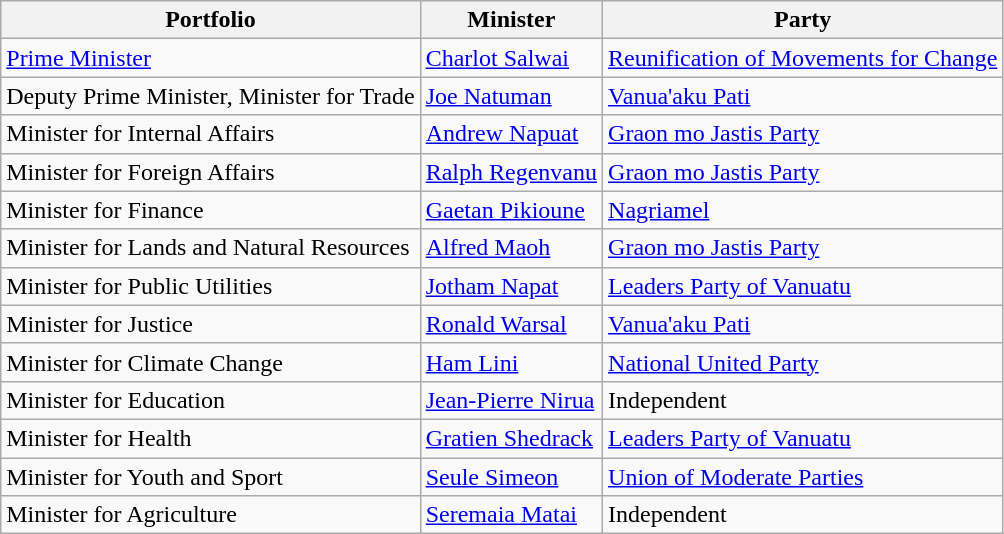<table class="wikitable">
<tr>
<th>Portfolio</th>
<th>Minister</th>
<th>Party</th>
</tr>
<tr>
<td><a href='#'>Prime Minister</a></td>
<td><a href='#'>Charlot Salwai</a></td>
<td><a href='#'>Reunification of Movements for Change</a></td>
</tr>
<tr>
<td>Deputy Prime Minister, Minister for Trade</td>
<td><a href='#'>Joe Natuman</a></td>
<td><a href='#'>Vanua'aku Pati</a></td>
</tr>
<tr>
<td>Minister for Internal Affairs</td>
<td><a href='#'>Andrew Napuat</a></td>
<td><a href='#'>Graon mo Jastis Party</a></td>
</tr>
<tr>
<td>Minister for Foreign Affairs</td>
<td><a href='#'>Ralph Regenvanu</a></td>
<td><a href='#'>Graon mo Jastis Party</a></td>
</tr>
<tr>
<td>Minister for Finance</td>
<td><a href='#'>Gaetan Pikioune</a></td>
<td><a href='#'>Nagriamel</a></td>
</tr>
<tr>
<td>Minister for Lands and Natural Resources</td>
<td><a href='#'>Alfred Maoh</a></td>
<td><a href='#'>Graon mo Jastis Party</a></td>
</tr>
<tr>
<td>Minister for Public Utilities</td>
<td><a href='#'>Jotham Napat</a></td>
<td><a href='#'>Leaders Party of Vanuatu</a></td>
</tr>
<tr>
<td>Minister for Justice</td>
<td><a href='#'>Ronald Warsal</a></td>
<td><a href='#'>Vanua'aku Pati</a></td>
</tr>
<tr>
<td>Minister for Climate Change</td>
<td><a href='#'>Ham Lini</a></td>
<td><a href='#'>National United Party</a></td>
</tr>
<tr>
<td>Minister for Education</td>
<td><a href='#'>Jean-Pierre Nirua</a></td>
<td>Independent</td>
</tr>
<tr>
<td>Minister for Health</td>
<td><a href='#'>Gratien Shedrack</a></td>
<td><a href='#'>Leaders Party of Vanuatu</a></td>
</tr>
<tr>
<td>Minister for Youth and Sport</td>
<td><a href='#'>Seule Simeon</a></td>
<td><a href='#'>Union of Moderate Parties</a></td>
</tr>
<tr>
<td>Minister for Agriculture</td>
<td><a href='#'>Seremaia Matai</a></td>
<td>Independent</td>
</tr>
</table>
